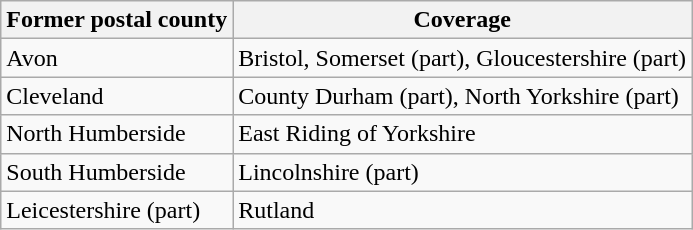<table class="wikitable">
<tr>
<th scope="col">Former postal county</th>
<th scope="col">Coverage</th>
</tr>
<tr>
<td>Avon</td>
<td>Bristol, Somerset (part), Gloucestershire (part)</td>
</tr>
<tr>
<td>Cleveland</td>
<td>County Durham (part), North Yorkshire (part)</td>
</tr>
<tr>
<td>North Humberside</td>
<td>East Riding of Yorkshire</td>
</tr>
<tr>
<td>South Humberside</td>
<td>Lincolnshire (part)</td>
</tr>
<tr>
<td>Leicestershire (part)</td>
<td>Rutland</td>
</tr>
</table>
